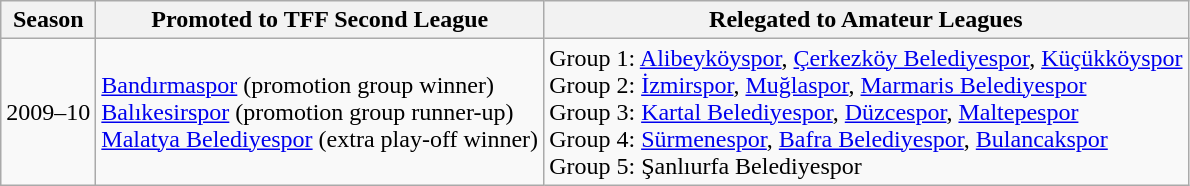<table class="wikitable">
<tr>
<th>Season</th>
<th>Promoted to TFF Second League</th>
<th>Relegated to Amateur Leagues</th>
</tr>
<tr>
<td>2009–10</td>
<td><a href='#'>Bandırmaspor</a> (promotion group winner)<br><a href='#'>Balıkesirspor</a> (promotion group runner-up)<br><a href='#'>Malatya Belediyespor</a> (extra play-off winner)</td>
<td>Group 1: <a href='#'>Alibeyköyspor</a>, <a href='#'>Çerkezköy Belediyespor</a>, <a href='#'>Küçükköyspor</a><br>Group 2: <a href='#'>İzmirspor</a>, <a href='#'>Muğlaspor</a>, <a href='#'>Marmaris Belediyespor</a><br>Group 3: <a href='#'>Kartal Belediyespor</a>, <a href='#'>Düzcespor</a>, <a href='#'>Maltepespor</a><br>Group 4: <a href='#'>Sürmenespor</a>, <a href='#'>Bafra Belediyespor</a>, <a href='#'>Bulancakspor</a><br>Group 5: Şanlıurfa Belediyespor</td>
</tr>
</table>
